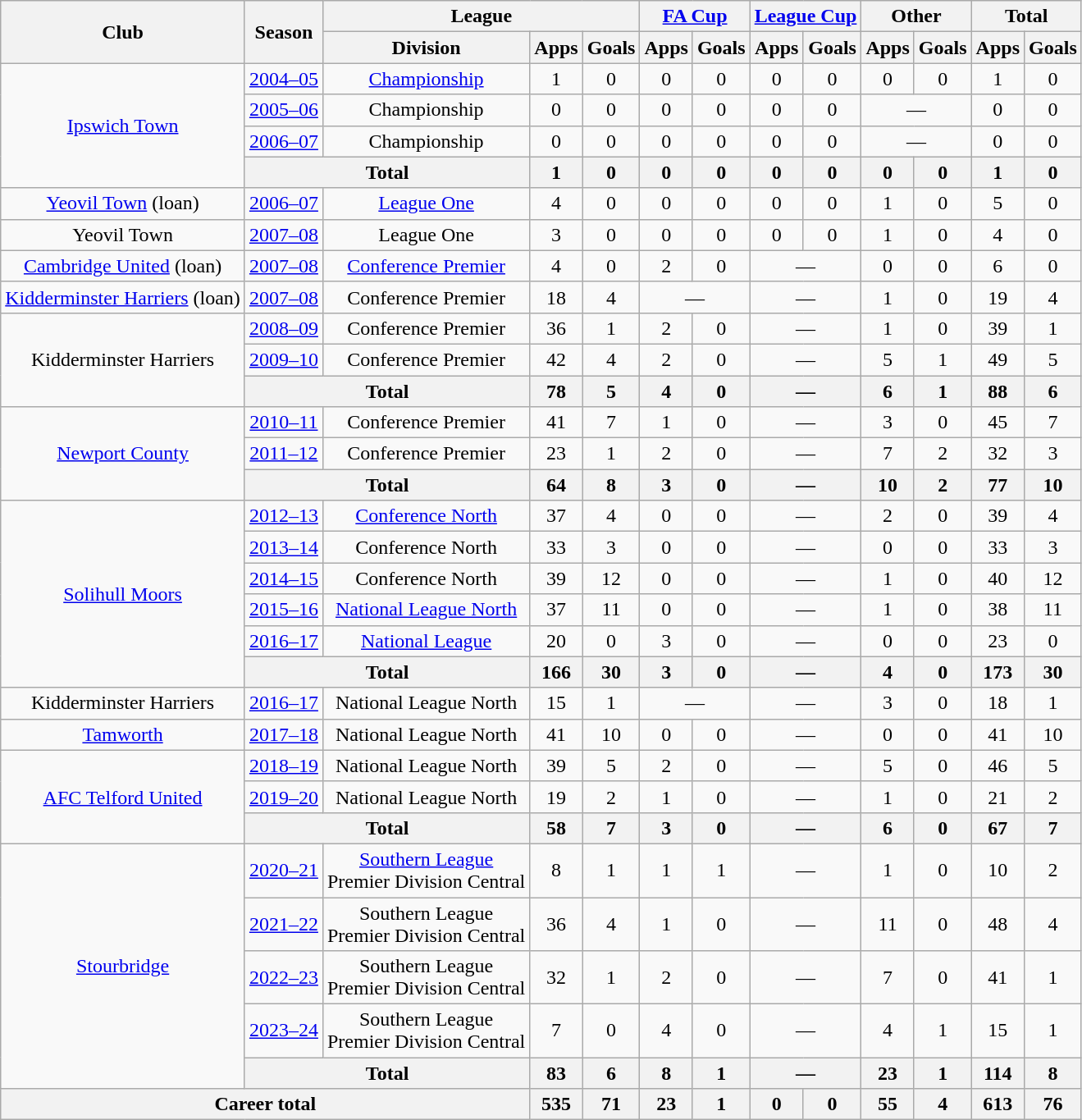<table class=wikitable style="text-align: center">
<tr>
<th rowspan=2>Club</th>
<th rowspan=2>Season</th>
<th colspan=3>League</th>
<th colspan=2><a href='#'>FA Cup</a></th>
<th colspan=2><a href='#'>League Cup</a></th>
<th colspan=2>Other</th>
<th colspan=2>Total</th>
</tr>
<tr>
<th>Division</th>
<th>Apps</th>
<th>Goals</th>
<th>Apps</th>
<th>Goals</th>
<th>Apps</th>
<th>Goals</th>
<th>Apps</th>
<th>Goals</th>
<th>Apps</th>
<th>Goals</th>
</tr>
<tr>
<td rowspan=4><a href='#'>Ipswich Town</a></td>
<td><a href='#'>2004–05</a></td>
<td><a href='#'>Championship</a></td>
<td>1</td>
<td>0</td>
<td>0</td>
<td>0</td>
<td>0</td>
<td>0</td>
<td>0</td>
<td>0</td>
<td>1</td>
<td>0</td>
</tr>
<tr>
<td><a href='#'>2005–06</a></td>
<td>Championship</td>
<td>0</td>
<td>0</td>
<td>0</td>
<td>0</td>
<td>0</td>
<td>0</td>
<td colspan=2>—</td>
<td>0</td>
<td>0</td>
</tr>
<tr>
<td><a href='#'>2006–07</a></td>
<td>Championship</td>
<td>0</td>
<td>0</td>
<td>0</td>
<td>0</td>
<td>0</td>
<td>0</td>
<td colspan=2>—</td>
<td>0</td>
<td>0</td>
</tr>
<tr>
<th colspan=2>Total</th>
<th>1</th>
<th>0</th>
<th>0</th>
<th>0</th>
<th>0</th>
<th>0</th>
<th>0</th>
<th>0</th>
<th>1</th>
<th>0</th>
</tr>
<tr>
<td><a href='#'>Yeovil Town</a> (loan)</td>
<td><a href='#'>2006–07</a></td>
<td><a href='#'>League One</a></td>
<td>4</td>
<td>0</td>
<td>0</td>
<td>0</td>
<td>0</td>
<td>0</td>
<td>1</td>
<td>0</td>
<td>5</td>
<td>0</td>
</tr>
<tr>
<td>Yeovil Town</td>
<td><a href='#'>2007–08</a></td>
<td>League One</td>
<td>3</td>
<td>0</td>
<td>0</td>
<td>0</td>
<td>0</td>
<td>0</td>
<td>1</td>
<td>0</td>
<td>4</td>
<td>0</td>
</tr>
<tr>
<td><a href='#'>Cambridge United</a> (loan)</td>
<td><a href='#'>2007–08</a></td>
<td><a href='#'>Conference Premier</a></td>
<td>4</td>
<td>0</td>
<td>2</td>
<td>0</td>
<td colspan=2>—</td>
<td>0</td>
<td>0</td>
<td>6</td>
<td>0</td>
</tr>
<tr>
<td><a href='#'>Kidderminster Harriers</a> (loan)</td>
<td><a href='#'>2007–08</a></td>
<td>Conference Premier</td>
<td>18</td>
<td>4</td>
<td colspan=2>—</td>
<td colspan=2>—</td>
<td>1</td>
<td>0</td>
<td>19</td>
<td>4</td>
</tr>
<tr>
<td rowspan=3>Kidderminster Harriers</td>
<td><a href='#'>2008–09</a></td>
<td>Conference Premier</td>
<td>36</td>
<td>1</td>
<td>2</td>
<td>0</td>
<td colspan=2>—</td>
<td>1</td>
<td>0</td>
<td>39</td>
<td>1</td>
</tr>
<tr>
<td><a href='#'>2009–10</a></td>
<td>Conference Premier</td>
<td>42</td>
<td>4</td>
<td>2</td>
<td>0</td>
<td colspan=2>—</td>
<td>5</td>
<td>1</td>
<td>49</td>
<td>5</td>
</tr>
<tr>
<th colspan=2>Total</th>
<th>78</th>
<th>5</th>
<th>4</th>
<th>0</th>
<th colspan=2>—</th>
<th>6</th>
<th>1</th>
<th>88</th>
<th>6</th>
</tr>
<tr>
<td rowspan=3><a href='#'>Newport County</a></td>
<td><a href='#'>2010–11</a></td>
<td>Conference Premier</td>
<td>41</td>
<td>7</td>
<td>1</td>
<td>0</td>
<td colspan=2>—</td>
<td>3</td>
<td>0</td>
<td>45</td>
<td>7</td>
</tr>
<tr>
<td><a href='#'>2011–12</a></td>
<td>Conference Premier</td>
<td>23</td>
<td>1</td>
<td>2</td>
<td>0</td>
<td colspan=2>—</td>
<td>7</td>
<td>2</td>
<td>32</td>
<td>3</td>
</tr>
<tr>
<th colspan=2>Total</th>
<th>64</th>
<th>8</th>
<th>3</th>
<th>0</th>
<th colspan=2>—</th>
<th>10</th>
<th>2</th>
<th>77</th>
<th>10</th>
</tr>
<tr>
<td rowspan=6><a href='#'>Solihull Moors</a></td>
<td><a href='#'>2012–13</a></td>
<td><a href='#'>Conference North</a></td>
<td>37</td>
<td>4</td>
<td>0</td>
<td>0</td>
<td colspan=2>—</td>
<td>2</td>
<td>0</td>
<td>39</td>
<td>4</td>
</tr>
<tr>
<td><a href='#'>2013–14</a></td>
<td>Conference North</td>
<td>33</td>
<td>3</td>
<td>0</td>
<td>0</td>
<td colspan=2>—</td>
<td>0</td>
<td>0</td>
<td>33</td>
<td>3</td>
</tr>
<tr>
<td><a href='#'>2014–15</a></td>
<td>Conference North</td>
<td>39</td>
<td>12</td>
<td>0</td>
<td>0</td>
<td colspan=2>—</td>
<td>1</td>
<td>0</td>
<td>40</td>
<td>12</td>
</tr>
<tr>
<td><a href='#'>2015–16</a></td>
<td><a href='#'>National League North</a></td>
<td>37</td>
<td>11</td>
<td>0</td>
<td>0</td>
<td colspan=2>—</td>
<td>1</td>
<td>0</td>
<td>38</td>
<td>11</td>
</tr>
<tr>
<td><a href='#'>2016–17</a></td>
<td><a href='#'>National League</a></td>
<td>20</td>
<td>0</td>
<td>3</td>
<td>0</td>
<td colspan=2>—</td>
<td>0</td>
<td>0</td>
<td>23</td>
<td>0</td>
</tr>
<tr>
<th colspan=2>Total</th>
<th>166</th>
<th>30</th>
<th>3</th>
<th>0</th>
<th colspan=2>—</th>
<th>4</th>
<th>0</th>
<th>173</th>
<th>30</th>
</tr>
<tr>
<td>Kidderminster Harriers</td>
<td><a href='#'>2016–17</a></td>
<td>National League North</td>
<td>15</td>
<td>1</td>
<td colspan=2>—</td>
<td colspan=2>—</td>
<td>3</td>
<td>0</td>
<td>18</td>
<td>1</td>
</tr>
<tr>
<td><a href='#'>Tamworth</a></td>
<td><a href='#'>2017–18</a></td>
<td>National League North</td>
<td>41</td>
<td>10</td>
<td>0</td>
<td>0</td>
<td colspan=2>—</td>
<td>0</td>
<td>0</td>
<td>41</td>
<td>10</td>
</tr>
<tr>
<td rowspan=3><a href='#'>AFC Telford United</a></td>
<td><a href='#'>2018–19</a></td>
<td>National League North</td>
<td>39</td>
<td>5</td>
<td>2</td>
<td>0</td>
<td colspan=2>—</td>
<td>5</td>
<td>0</td>
<td>46</td>
<td>5</td>
</tr>
<tr>
<td><a href='#'>2019–20</a></td>
<td>National League North</td>
<td>19</td>
<td>2</td>
<td>1</td>
<td>0</td>
<td colspan=2>—</td>
<td>1</td>
<td>0</td>
<td>21</td>
<td>2</td>
</tr>
<tr>
<th colspan=2>Total</th>
<th>58</th>
<th>7</th>
<th>3</th>
<th>0</th>
<th colspan=2>—</th>
<th>6</th>
<th>0</th>
<th>67</th>
<th>7</th>
</tr>
<tr>
<td rowspan=5><a href='#'>Stourbridge</a></td>
<td><a href='#'>2020–21</a></td>
<td><a href='#'>Southern League</a><br>Premier Division Central</td>
<td>8</td>
<td>1</td>
<td>1</td>
<td>1</td>
<td colspan=2>—</td>
<td>1</td>
<td>0</td>
<td>10</td>
<td>2</td>
</tr>
<tr>
<td><a href='#'>2021–22</a></td>
<td>Southern League<br>Premier Division Central</td>
<td>36</td>
<td>4</td>
<td>1</td>
<td>0</td>
<td colspan=2>—</td>
<td>11</td>
<td>0</td>
<td>48</td>
<td>4</td>
</tr>
<tr>
<td><a href='#'>2022–23</a></td>
<td>Southern League<br>Premier Division Central</td>
<td>32</td>
<td>1</td>
<td>2</td>
<td>0</td>
<td colspan=2>—</td>
<td>7</td>
<td>0</td>
<td>41</td>
<td>1</td>
</tr>
<tr>
<td><a href='#'>2023–24</a></td>
<td>Southern League<br>Premier Division Central</td>
<td>7</td>
<td>0</td>
<td>4</td>
<td>0</td>
<td colspan=2>—</td>
<td>4</td>
<td>1</td>
<td>15</td>
<td>1</td>
</tr>
<tr>
<th colspan=2>Total</th>
<th>83</th>
<th>6</th>
<th>8</th>
<th>1</th>
<th colspan=2>—</th>
<th>23</th>
<th>1</th>
<th>114</th>
<th>8</th>
</tr>
<tr>
<th colspan=3>Career total</th>
<th>535</th>
<th>71</th>
<th>23</th>
<th>1</th>
<th>0</th>
<th>0</th>
<th>55</th>
<th>4</th>
<th>613</th>
<th>76</th>
</tr>
</table>
